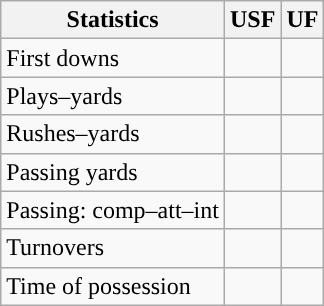<table class="wikitable" style="float:left">
<tr>
<th>Statistics</th>
<th>USF</th>
<th>UF</th>
</tr>
<tr>
<td>First downs</td>
<td></td>
<td></td>
</tr>
<tr>
<td>Plays–yards</td>
<td></td>
<td></td>
</tr>
<tr>
<td>Rushes–yards</td>
<td></td>
<td></td>
</tr>
<tr>
<td>Passing yards</td>
<td></td>
<td></td>
</tr>
<tr>
<td>Passing: comp–att–int</td>
<td></td>
<td></td>
</tr>
<tr>
<td>Turnovers</td>
<td></td>
<td></td>
</tr>
<tr>
<td>Time of possession</td>
<td></td>
<td></td>
</tr>
</table>
